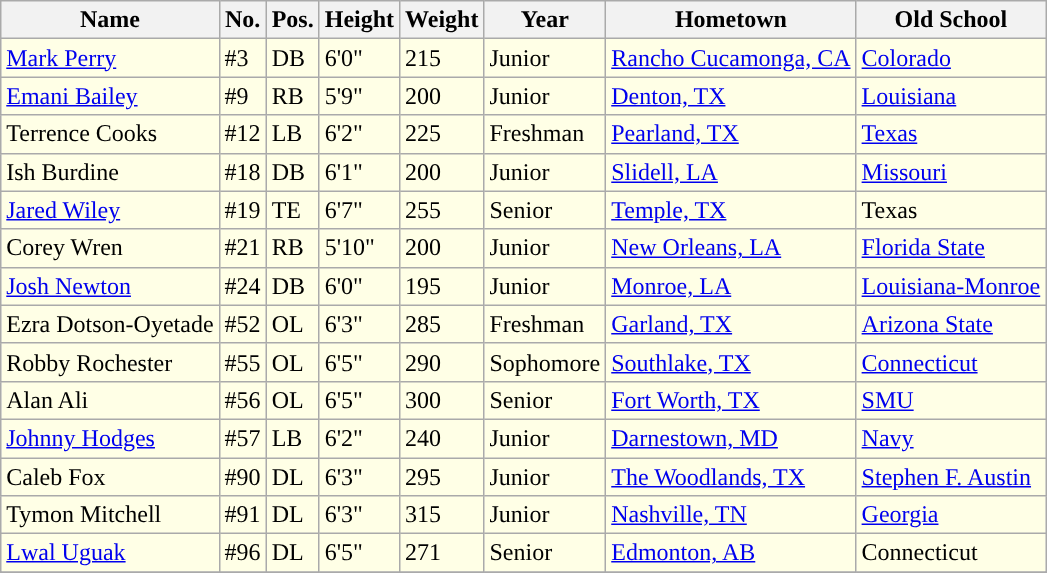<table class="wikitable sortable">
<tr>
<th>Name</th>
<th>No.</th>
<th>Pos.</th>
<th>Height</th>
<th>Weight</th>
<th>Year</th>
<th>Hometown</th>
<th class="unsortable">Old School</th>
</tr>
<tr style="background:#FFFFE6;">
<td><a href='#'>Mark Perry</a></td>
<td>#3</td>
<td>DB</td>
<td>6'0"</td>
<td>215</td>
<td>Junior</td>
<td><a href='#'>Rancho Cucamonga, CA</a></td>
<td><a href='#'>Colorado</a></td>
</tr>
<tr style="background:#FFFFE6;">
<td><a href='#'>Emani Bailey</a></td>
<td>#9</td>
<td>RB</td>
<td>5'9"</td>
<td>200</td>
<td>Junior</td>
<td><a href='#'>Denton, TX</a></td>
<td><a href='#'>Louisiana</a></td>
</tr>
<tr style="background:#FFFFE6;">
<td>Terrence Cooks</td>
<td>#12</td>
<td>LB</td>
<td>6'2"</td>
<td>225</td>
<td> Freshman</td>
<td><a href='#'>Pearland, TX</a></td>
<td><a href='#'>Texas</a></td>
</tr>
<tr style="background:#FFFFE6;">
<td>Ish Burdine</td>
<td>#18</td>
<td>DB</td>
<td>6'1"</td>
<td>200</td>
<td>Junior</td>
<td><a href='#'>Slidell, LA</a></td>
<td><a href='#'>Missouri</a></td>
</tr>
<tr style="background:#FFFFE6;">
<td><a href='#'>Jared Wiley</a></td>
<td>#19</td>
<td>TE</td>
<td>6'7"</td>
<td>255</td>
<td>Senior</td>
<td><a href='#'>Temple, TX</a></td>
<td>Texas</td>
</tr>
<tr style="background:#FFFFE6;">
<td>Corey Wren</td>
<td>#21</td>
<td>RB</td>
<td>5'10"</td>
<td>200</td>
<td>Junior</td>
<td><a href='#'>New Orleans, LA</a></td>
<td><a href='#'>Florida State</a></td>
</tr>
<tr style="background:#FFFFE6;">
<td><a href='#'>Josh Newton</a></td>
<td>#24</td>
<td>DB</td>
<td>6'0"</td>
<td>195</td>
<td>Junior</td>
<td><a href='#'>Monroe, LA</a></td>
<td><a href='#'>Louisiana-Monroe</a></td>
</tr>
<tr style="background:#FFFFE6;">
<td>Ezra Dotson-Oyetade</td>
<td>#52</td>
<td>OL</td>
<td>6'3"</td>
<td>285</td>
<td> Freshman</td>
<td><a href='#'>Garland, TX</a></td>
<td><a href='#'>Arizona State</a></td>
</tr>
<tr style="background:#FFFFE6;">
<td>Robby Rochester</td>
<td>#55</td>
<td>OL</td>
<td>6'5"</td>
<td>290</td>
<td>Sophomore</td>
<td><a href='#'>Southlake, TX</a></td>
<td><a href='#'>Connecticut</a></td>
</tr>
<tr style="background:#FFFFE6;">
<td>Alan Ali</td>
<td>#56</td>
<td>OL</td>
<td>6'5"</td>
<td>300</td>
<td>Senior</td>
<td><a href='#'>Fort Worth, TX</a></td>
<td><a href='#'>SMU</a></td>
</tr>
<tr style="background:#FFFFE6;">
<td><a href='#'>Johnny Hodges</a></td>
<td>#57</td>
<td>LB</td>
<td>6'2"</td>
<td>240</td>
<td>Junior</td>
<td><a href='#'>Darnestown, MD</a></td>
<td><a href='#'>Navy</a></td>
</tr>
<tr style="background:#FFFFE6;">
<td>Caleb Fox</td>
<td>#90</td>
<td>DL</td>
<td>6'3"</td>
<td>295</td>
<td>Junior</td>
<td><a href='#'>The Woodlands, TX</a></td>
<td><a href='#'>Stephen F. Austin</a></td>
</tr>
<tr style="background:#FFFFE6;">
<td>Tymon Mitchell</td>
<td>#91</td>
<td>DL</td>
<td>6'3"</td>
<td>315</td>
<td>Junior</td>
<td><a href='#'>Nashville, TN</a></td>
<td><a href='#'>Georgia</a></td>
</tr>
<tr style="background:#FFFFE6;">
<td><a href='#'>Lwal Uguak</a></td>
<td>#96</td>
<td>DL</td>
<td>6'5"</td>
<td>271</td>
<td>Senior</td>
<td><a href='#'>Edmonton, AB</a></td>
<td>Connecticut</td>
</tr>
<tr style="background:#FFFFE6;">
</tr>
<tr>
</tr>
</table>
